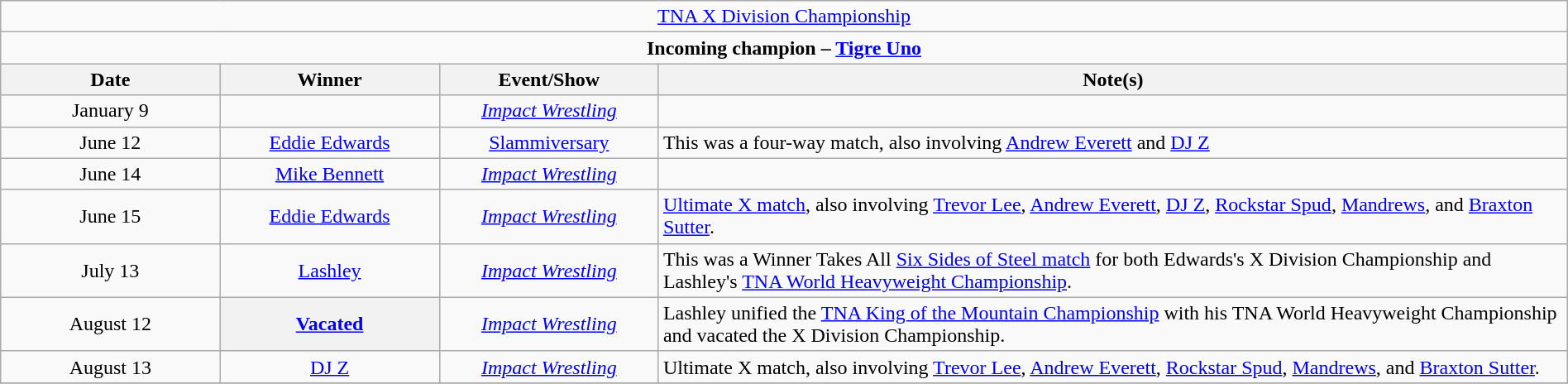<table class="wikitable" style="text-align:center; width:100%;">
<tr>
<td colspan="5"><a href='#'>TNA X Division Championship</a></td>
</tr>
<tr>
<td colspan="5"><strong>Incoming champion – <a href='#'>Tigre Uno</a></strong></td>
</tr>
<tr>
<th width=14%>Date</th>
<th width=14%>Winner</th>
<th width=14%>Event/Show</th>
<th width=58%>Note(s)</th>
</tr>
<tr>
<td>January 9<br></td>
<td></td>
<td><em><a href='#'>Impact Wrestling</a></em></td>
<td></td>
</tr>
<tr>
<td>June 12</td>
<td><a href='#'>Eddie Edwards</a></td>
<td><a href='#'>Slammiversary</a></td>
<td align=left>This was a four-way match, also involving <a href='#'>Andrew Everett</a> and <a href='#'>DJ Z</a></td>
</tr>
<tr>
<td>June 14<br></td>
<td><a href='#'>Mike Bennett</a></td>
<td><em><a href='#'>Impact Wrestling</a></em></td>
<td></td>
</tr>
<tr>
<td>June 15<br></td>
<td><a href='#'>Eddie Edwards</a></td>
<td><em><a href='#'>Impact Wrestling</a></em></td>
<td align=left><a href='#'>Ultimate X match</a>, also involving <a href='#'>Trevor Lee</a>, <a href='#'>Andrew Everett</a>, <a href='#'>DJ Z</a>, <a href='#'>Rockstar Spud</a>, <a href='#'>Mandrews</a>, and <a href='#'>Braxton Sutter</a>.</td>
</tr>
<tr>
<td>July 13<br></td>
<td><a href='#'>Lashley</a></td>
<td><em><a href='#'>Impact Wrestling</a></em></td>
<td align=left>This was a Winner Takes All <a href='#'>Six Sides of Steel match</a> for both Edwards's X Division Championship and Lashley's <a href='#'>TNA World Heavyweight Championship</a>.</td>
</tr>
<tr>
<td>August 12<br></td>
<th><a href='#'>Vacated</a></th>
<td><em><a href='#'>Impact Wrestling</a></em></td>
<td align=left>Lashley unified the <a href='#'>TNA King of the Mountain Championship</a> with his TNA World Heavyweight Championship and vacated the X Division Championship.</td>
</tr>
<tr>
<td>August 13<br></td>
<td><a href='#'>DJ Z</a></td>
<td><em><a href='#'>Impact Wrestling</a></em></td>
<td align=left>Ultimate X match, also involving <a href='#'>Trevor Lee</a>, <a href='#'>Andrew Everett</a>, <a href='#'>Rockstar Spud</a>, <a href='#'>Mandrews</a>, and <a href='#'>Braxton Sutter</a>.</td>
</tr>
<tr>
</tr>
</table>
